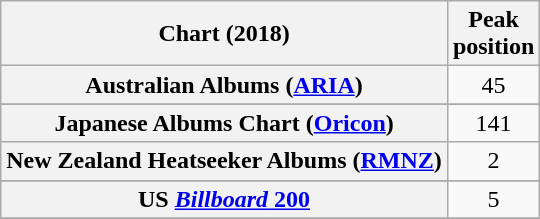<table class="wikitable sortable plainrowheaders" style="text-align:center">
<tr>
<th scope="col">Chart (2018)</th>
<th scope="col">Peak<br> position</th>
</tr>
<tr>
<th scope="row">Australian Albums (<a href='#'>ARIA</a>)</th>
<td>45</td>
</tr>
<tr>
</tr>
<tr>
</tr>
<tr>
</tr>
<tr>
</tr>
<tr>
</tr>
<tr>
</tr>
<tr>
</tr>
<tr>
<th scope="row">Japanese Albums Chart (<a href='#'>Oricon</a>)</th>
<td>141</td>
</tr>
<tr>
<th scope="row">New Zealand Heatseeker Albums (<a href='#'>RMNZ</a>)</th>
<td>2</td>
</tr>
<tr>
</tr>
<tr>
</tr>
<tr>
</tr>
<tr>
</tr>
<tr>
<th scope="row">US <a href='#'><em>Billboard</em> 200</a></th>
<td>5</td>
</tr>
<tr>
</tr>
<tr>
</tr>
<tr>
</tr>
</table>
